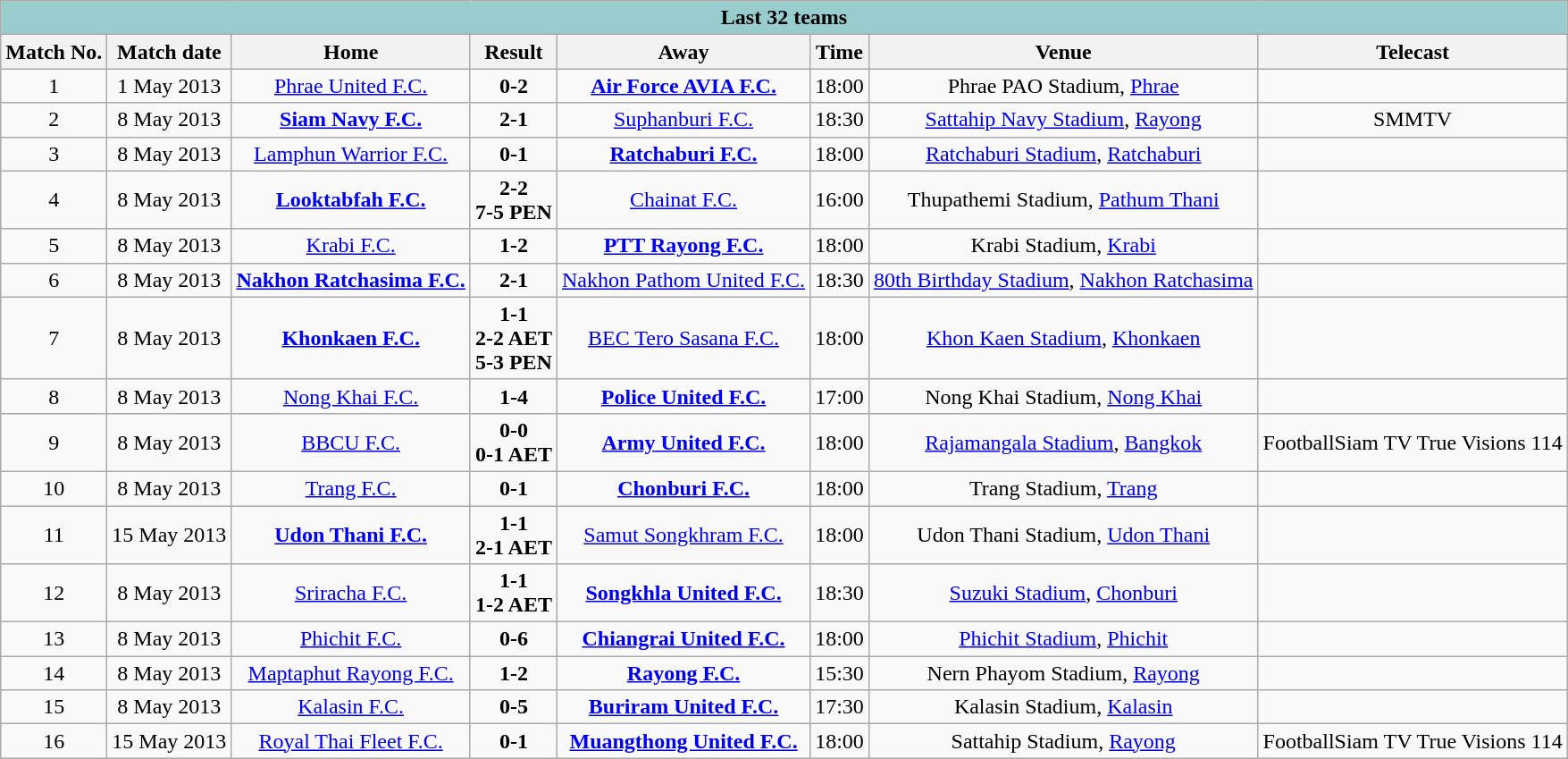<table class="wikitable">
<tr align=center>
<td colspan="8" style="background-color:#99CCCC"><strong>Last 32 teams</strong></td>
</tr>
<tr>
<th>Match No.</th>
<th>Match date</th>
<th>Home</th>
<th>Result</th>
<th>Away</th>
<th>Time</th>
<th>Venue</th>
<th>Telecast</th>
</tr>
<tr align=center>
<td>1</td>
<td>1 May 2013</td>
<td><a href='#'>Phrae United F.C.</a></td>
<td><strong>0-2</strong></td>
<td><strong><a href='#'>Air Force AVIA F.C.</a></strong></td>
<td>18:00</td>
<td>Phrae PAO Stadium, <a href='#'>Phrae</a></td>
<td></td>
</tr>
<tr align=center>
<td>2</td>
<td>8 May 2013</td>
<td><strong><a href='#'>Siam Navy F.C.</a></strong></td>
<td><strong>2-1</strong></td>
<td><a href='#'>Suphanburi F.C.</a></td>
<td>18:30</td>
<td><a href='#'>Sattahip Navy Stadium</a>, <a href='#'>Rayong</a></td>
<td>SMMTV</td>
</tr>
<tr align=center>
<td>3</td>
<td>8 May 2013</td>
<td><a href='#'>Lamphun Warrior F.C.</a></td>
<td><strong>0-1</strong></td>
<td><strong><a href='#'>Ratchaburi F.C.</a></strong></td>
<td>18:00</td>
<td><a href='#'>Ratchaburi Stadium</a>, <a href='#'>Ratchaburi</a></td>
<td></td>
</tr>
<tr align=center>
<td>4</td>
<td>8 May 2013</td>
<td><strong><a href='#'>Looktabfah F.C.</a></strong></td>
<td><strong>2-2<br>7-5 PEN</strong></td>
<td><a href='#'>Chainat F.C.</a></td>
<td>16:00</td>
<td>Thupathemi Stadium, <a href='#'>Pathum Thani</a></td>
<td></td>
</tr>
<tr align=center>
<td>5</td>
<td>8 May 2013</td>
<td><a href='#'>Krabi F.C.</a></td>
<td><strong>1-2</strong></td>
<td><strong><a href='#'>PTT Rayong F.C.</a></strong></td>
<td>18:00</td>
<td>Krabi Stadium, <a href='#'>Krabi</a></td>
<td></td>
</tr>
<tr align=center>
<td>6</td>
<td>8 May 2013</td>
<td><strong><a href='#'>Nakhon Ratchasima F.C.</a></strong></td>
<td><strong>2-1</strong></td>
<td><a href='#'>Nakhon Pathom United F.C.</a></td>
<td>18:30</td>
<td><a href='#'>80th Birthday Stadium</a>, <a href='#'>Nakhon Ratchasima</a></td>
<td></td>
</tr>
<tr align=center>
<td>7</td>
<td>8 May 2013</td>
<td><strong><a href='#'>Khonkaen F.C.</a></strong></td>
<td><strong>1-1<br>2-2 AET<br> 5-3 PEN</strong></td>
<td><a href='#'>BEC Tero Sasana F.C.</a></td>
<td>18:00</td>
<td><a href='#'>Khon Kaen Stadium</a>, <a href='#'>Khonkaen</a></td>
<td></td>
</tr>
<tr align=center>
<td>8</td>
<td>8 May 2013</td>
<td><a href='#'>Nong Khai F.C.</a></td>
<td><strong>1-4</strong></td>
<td><strong><a href='#'>Police United F.C.</a></strong></td>
<td>17:00</td>
<td>Nong Khai Stadium, <a href='#'>Nong Khai</a></td>
<td></td>
</tr>
<tr align=center>
<td>9</td>
<td>8 May 2013</td>
<td><a href='#'>BBCU F.C.</a></td>
<td><strong>0-0 <br> 0-1 AET</strong></td>
<td><strong><a href='#'>Army United F.C.</a></strong></td>
<td>18:00</td>
<td><a href='#'>Rajamangala Stadium</a>, <a href='#'>Bangkok</a></td>
<td>FootballSiam TV True Visions 114</td>
</tr>
<tr align=center>
<td>10</td>
<td>8 May 2013</td>
<td><a href='#'>Trang F.C.</a></td>
<td><strong>0-1</strong></td>
<td><strong><a href='#'>Chonburi F.C.</a></strong></td>
<td>18:00</td>
<td>Trang Stadium, <a href='#'>Trang</a></td>
<td></td>
</tr>
<tr align=center>
<td>11</td>
<td>15 May 2013</td>
<td><strong><a href='#'>Udon Thani F.C.</a></strong></td>
<td><strong>1-1<br>2-1 AET</strong></td>
<td><a href='#'>Samut Songkhram F.C.</a></td>
<td>18:00</td>
<td>Udon Thani Stadium, <a href='#'>Udon Thani</a></td>
<td></td>
</tr>
<tr align=center>
<td>12</td>
<td>8 May 2013</td>
<td><a href='#'>Sriracha F.C.</a></td>
<td><strong>1-1<br>1-2 AET</strong></td>
<td><strong><a href='#'>Songkhla United F.C.</a></strong></td>
<td>18:30</td>
<td><a href='#'>Suzuki Stadium</a>, <a href='#'>Chonburi</a></td>
<td></td>
</tr>
<tr align=center>
<td>13</td>
<td>8 May 2013</td>
<td><a href='#'>Phichit F.C.</a></td>
<td><strong>0-6</strong></td>
<td><strong><a href='#'>Chiangrai United F.C.</a></strong></td>
<td>18:00</td>
<td><a href='#'>Phichit Stadium</a>, <a href='#'>Phichit</a></td>
<td></td>
</tr>
<tr align=center>
<td>14</td>
<td>8 May 2013</td>
<td><a href='#'>Maptaphut Rayong F.C.</a></td>
<td><strong>1-2</strong></td>
<td><strong><a href='#'>Rayong F.C.</a></strong></td>
<td>15:30</td>
<td>Nern Phayom Stadium, <a href='#'>Rayong</a></td>
<td></td>
</tr>
<tr align=center>
<td>15</td>
<td>8 May 2013</td>
<td><a href='#'>Kalasin F.C.</a></td>
<td><strong>0-5</strong></td>
<td><strong><a href='#'>Buriram United F.C.</a></strong></td>
<td>17:30</td>
<td>Kalasin Stadium, <a href='#'>Kalasin</a></td>
<td></td>
</tr>
<tr align=center>
<td>16</td>
<td>15 May 2013</td>
<td><a href='#'>Royal Thai Fleet F.C.</a></td>
<td><strong>0-1</strong></td>
<td><strong><a href='#'>Muangthong United F.C.</a></strong></td>
<td>18:00</td>
<td>Sattahip Stadium, <a href='#'>Rayong</a></td>
<td>FootballSiam TV True Visions 114</td>
</tr>
</table>
